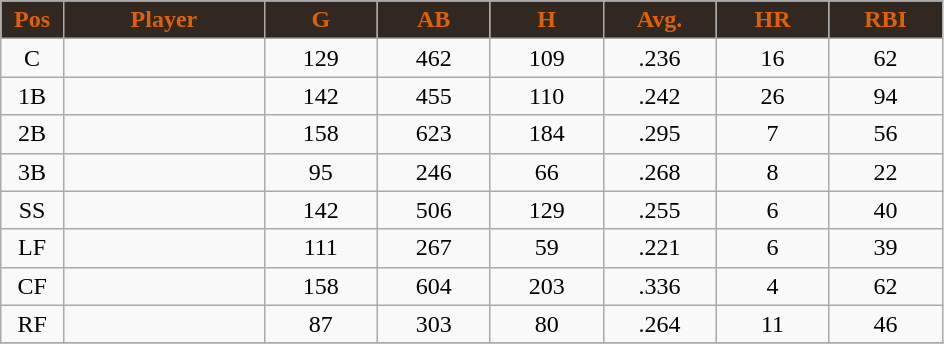<table class="wikitable sortable">
<tr>
<th style="background:#312821;color:#de6108;" width="5%">Pos</th>
<th style="background:#312821;color:#de6108;" width="16%">Player</th>
<th style="background:#312821;color:#de6108;" width="9%">G</th>
<th style="background:#312821;color:#de6108;" width="9%">AB</th>
<th style="background:#312821;color:#de6108;" width="9%">H</th>
<th style="background:#312821;color:#de6108;" width="9%">Avg.</th>
<th style="background:#312821;color:#de6108;" width="9%">HR</th>
<th style="background:#312821;color:#de6108;" width="9%">RBI</th>
</tr>
<tr align="center">
<td>C</td>
<td></td>
<td>129</td>
<td>462</td>
<td>109</td>
<td>.236</td>
<td>16</td>
<td>62</td>
</tr>
<tr align="center">
<td>1B</td>
<td></td>
<td>142</td>
<td>455</td>
<td>110</td>
<td>.242</td>
<td>26</td>
<td>94</td>
</tr>
<tr align="center">
<td>2B</td>
<td></td>
<td>158</td>
<td>623</td>
<td>184</td>
<td>.295</td>
<td>7</td>
<td>56</td>
</tr>
<tr align="center">
<td>3B</td>
<td></td>
<td>95</td>
<td>246</td>
<td>66</td>
<td>.268</td>
<td>8</td>
<td>22</td>
</tr>
<tr align="center">
<td>SS</td>
<td></td>
<td>142</td>
<td>506</td>
<td>129</td>
<td>.255</td>
<td>6</td>
<td>40</td>
</tr>
<tr align="center">
<td>LF</td>
<td></td>
<td>111</td>
<td>267</td>
<td>59</td>
<td>.221</td>
<td>6</td>
<td>39</td>
</tr>
<tr align="center">
<td>CF</td>
<td></td>
<td>158</td>
<td>604</td>
<td>203</td>
<td>.336</td>
<td>4</td>
<td>62</td>
</tr>
<tr align="center">
<td>RF</td>
<td></td>
<td>87</td>
<td>303</td>
<td>80</td>
<td>.264</td>
<td>11</td>
<td>46</td>
</tr>
<tr align="center">
</tr>
</table>
